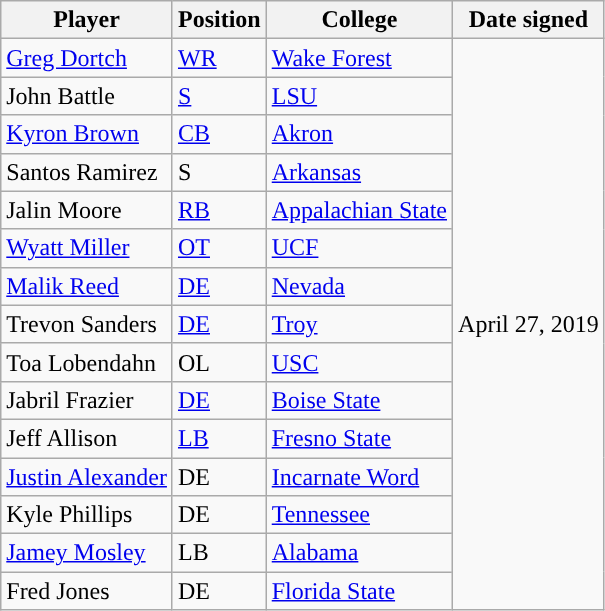<table class="wikitable">
<tr>
<th>Player</th>
<th>Position</th>
<th>College</th>
<th>Date signed</th>
</tr>
<tr>
<td><a href='#'>Greg Dortch</a></td>
<td><a href='#'>WR</a></td>
<td><a href='#'>Wake Forest</a></td>
<td rowspan="15">April 27, 2019</td>
</tr>
<tr>
<td>John Battle</td>
<td><a href='#'>S</a></td>
<td><a href='#'>LSU</a></td>
</tr>
<tr>
<td><a href='#'>Kyron Brown</a></td>
<td><a href='#'>CB</a></td>
<td><a href='#'>Akron</a></td>
</tr>
<tr>
<td>Santos Ramirez</td>
<td>S</td>
<td><a href='#'>Arkansas</a></td>
</tr>
<tr>
<td>Jalin Moore</td>
<td><a href='#'>RB</a></td>
<td><a href='#'>Appalachian State</a></td>
</tr>
<tr>
<td><a href='#'>Wyatt Miller</a></td>
<td><a href='#'>OT</a></td>
<td><a href='#'>UCF</a></td>
</tr>
<tr>
<td><a href='#'>Malik Reed</a></td>
<td><a href='#'>DE</a></td>
<td><a href='#'>Nevada</a></td>
</tr>
<tr>
<td>Trevon Sanders</td>
<td><a href='#'>DE</a></td>
<td><a href='#'>Troy</a></td>
</tr>
<tr>
<td>Toa Lobendahn</td>
<td>OL</td>
<td><a href='#'>USC</a></td>
</tr>
<tr>
<td>Jabril Frazier</td>
<td><a href='#'>DE</a></td>
<td><a href='#'>Boise State</a></td>
</tr>
<tr>
<td>Jeff Allison</td>
<td><a href='#'>LB</a></td>
<td><a href='#'>Fresno State</a></td>
</tr>
<tr>
<td><a href='#'>Justin Alexander</a></td>
<td>DE</td>
<td><a href='#'>Incarnate Word</a></td>
</tr>
<tr>
<td>Kyle Phillips</td>
<td>DE</td>
<td><a href='#'>Tennessee</a></td>
</tr>
<tr>
<td><a href='#'>Jamey Mosley</a></td>
<td>LB</td>
<td><a href='#'>Alabama</a></td>
</tr>
<tr>
<td>Fred Jones</td>
<td>DE</td>
<td><a href='#'>Florida State</a></td>
</tr>
</table>
